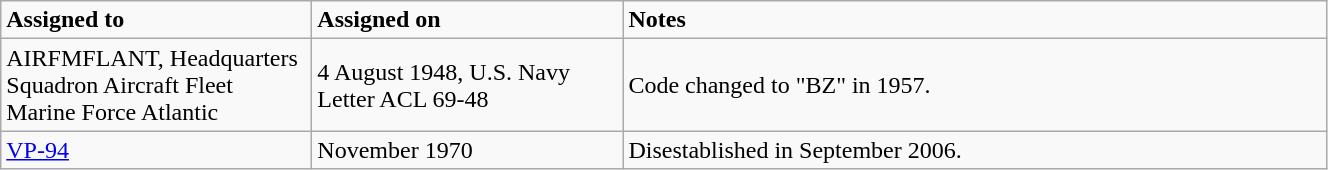<table class="wikitable" style="width: 70%;">
<tr>
<td style="width: 200px;"><strong>Assigned to</strong></td>
<td style="width: 200px;"><strong>Assigned on</strong></td>
<td><strong>Notes</strong></td>
</tr>
<tr>
<td>AIRFMFLANT, Headquarters Squadron Aircraft Fleet Marine Force Atlantic</td>
<td>4 August 1948, U.S. Navy Letter ACL 69-48</td>
<td>Code changed to "BZ" in 1957.</td>
</tr>
<tr>
<td><a href='#'>VP-94</a></td>
<td>November 1970</td>
<td>Disestablished in September 2006.</td>
</tr>
</table>
